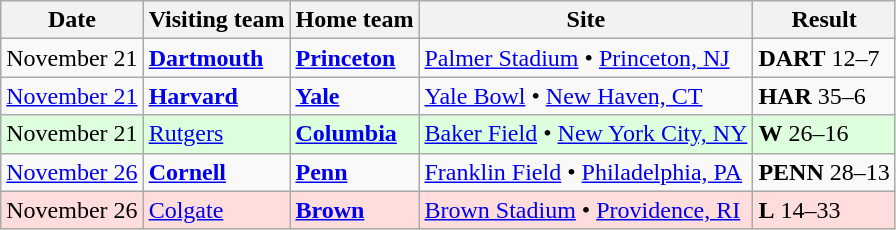<table class="wikitable">
<tr>
<th>Date</th>
<th>Visiting team</th>
<th>Home team</th>
<th>Site</th>
<th>Result</th>
</tr>
<tr>
<td>November 21</td>
<td><strong><a href='#'>Dartmouth</a></strong></td>
<td><strong><a href='#'>Princeton</a></strong></td>
<td><a href='#'>Palmer Stadium</a> • <a href='#'>Princeton, NJ</a></td>
<td><strong>DART</strong> 12–7</td>
</tr>
<tr>
<td><a href='#'>November 21</a></td>
<td><strong><a href='#'>Harvard</a></strong></td>
<td><strong><a href='#'>Yale</a></strong></td>
<td><a href='#'>Yale Bowl</a> • <a href='#'>New Haven, CT</a></td>
<td><strong>HAR</strong> 35–6</td>
</tr>
<tr style="background:#DDFFDD;">
<td>November 21</td>
<td><a href='#'>Rutgers</a></td>
<td><strong><a href='#'>Columbia</a></strong></td>
<td><a href='#'>Baker Field</a> • <a href='#'>New York City, NY</a></td>
<td><strong>W</strong> 26–16</td>
</tr>
<tr>
<td><a href='#'>November 26</a></td>
<td><strong><a href='#'>Cornell</a></strong></td>
<td><strong><a href='#'>Penn</a></strong></td>
<td><a href='#'>Franklin Field</a> • <a href='#'>Philadelphia, PA</a></td>
<td><strong>PENN</strong> 28–13</td>
</tr>
<tr style="background:#FFDDDD;">
<td>November 26</td>
<td><a href='#'>Colgate</a></td>
<td><strong><a href='#'>Brown</a></strong></td>
<td><a href='#'>Brown Stadium</a> • <a href='#'>Providence, RI</a></td>
<td><strong>L</strong> 14–33</td>
</tr>
</table>
